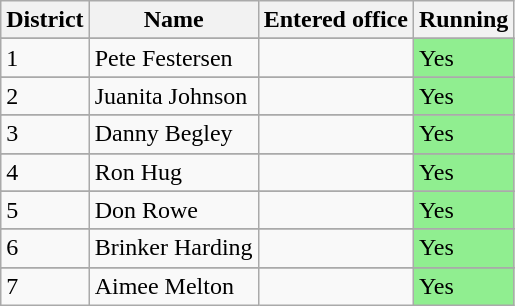<table class="wikitable sortable">
<tr>
<th>District</th>
<th>Name</th>
<th>Entered office</th>
<th>Running</th>
</tr>
<tr>
</tr>
<tr>
<td>1</td>
<td>Pete Festersen</td>
<td></td>
<td bgcolor=lightgreen>Yes</td>
</tr>
<tr>
</tr>
<tr>
<td>2</td>
<td>Juanita Johnson</td>
<td></td>
<td bgcolor=lightgreen>Yes</td>
</tr>
<tr>
</tr>
<tr>
<td>3</td>
<td>Danny Begley</td>
<td></td>
<td bgcolor=lightgreen>Yes</td>
</tr>
<tr>
</tr>
<tr>
<td>4</td>
<td>Ron Hug</td>
<td></td>
<td bgcolor=lightgreen>Yes</td>
</tr>
<tr>
</tr>
<tr>
<td>5</td>
<td>Don Rowe</td>
<td></td>
<td bgcolor=lightgreen>Yes</td>
</tr>
<tr>
</tr>
<tr>
<td>6</td>
<td>Brinker Harding</td>
<td></td>
<td bgcolor=lightgreen>Yes</td>
</tr>
<tr>
</tr>
<tr>
<td>7</td>
<td>Aimee Melton</td>
<td></td>
<td bgcolor=lightgreen>Yes</td>
</tr>
</table>
